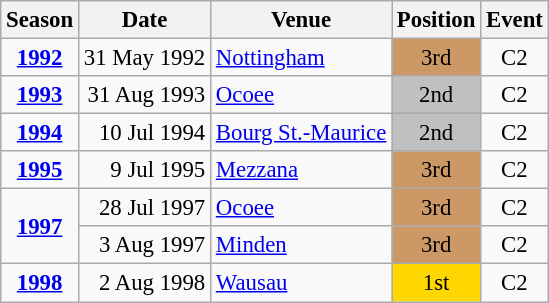<table class="wikitable" style="text-align:center; font-size:95%;">
<tr>
<th>Season</th>
<th>Date</th>
<th>Venue</th>
<th>Position</th>
<th>Event</th>
</tr>
<tr>
<td><strong><a href='#'>1992</a></strong></td>
<td align=right>31 May 1992</td>
<td align=left><a href='#'>Nottingham</a></td>
<td bgcolor=cc9966>3rd</td>
<td>C2</td>
</tr>
<tr>
<td><strong><a href='#'>1993</a></strong></td>
<td align=right>31 Aug 1993</td>
<td align=left><a href='#'>Ocoee</a></td>
<td bgcolor=silver>2nd</td>
<td>C2</td>
</tr>
<tr>
<td><strong><a href='#'>1994</a></strong></td>
<td align=right>10 Jul 1994</td>
<td align=left><a href='#'>Bourg St.-Maurice</a></td>
<td bgcolor=silver>2nd</td>
<td>C2</td>
</tr>
<tr>
<td><strong><a href='#'>1995</a></strong></td>
<td align=right>9 Jul 1995</td>
<td align=left><a href='#'>Mezzana</a></td>
<td bgcolor=cc9966>3rd</td>
<td>C2</td>
</tr>
<tr>
<td rowspan=2><strong><a href='#'>1997</a></strong></td>
<td align=right>28 Jul 1997</td>
<td align=left><a href='#'>Ocoee</a></td>
<td bgcolor=cc9966>3rd</td>
<td>C2</td>
</tr>
<tr>
<td align=right>3 Aug 1997</td>
<td align=left><a href='#'>Minden</a></td>
<td bgcolor=cc9966>3rd</td>
<td>C2</td>
</tr>
<tr>
<td><strong><a href='#'>1998</a></strong></td>
<td align=right>2 Aug 1998</td>
<td align=left><a href='#'>Wausau</a></td>
<td bgcolor=gold>1st</td>
<td>C2</td>
</tr>
</table>
